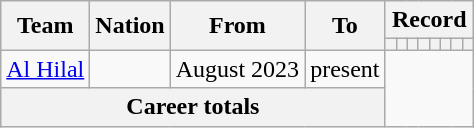<table class="wikitable" style="text-align: center">
<tr>
<th rowspan="2">Team</th>
<th rowspan="2">Nation</th>
<th rowspan="2">From</th>
<th rowspan="2">To</th>
<th colspan="8">Record</th>
</tr>
<tr>
<th></th>
<th></th>
<th></th>
<th></th>
<th></th>
<th></th>
<th></th>
<th></th>
</tr>
<tr>
<td align="left"><a href='#'>Al Hilal</a></td>
<td align="left"></td>
<td>August 2023</td>
<td>present<br></td>
</tr>
<tr>
<th colspan="4">Career totals<br></th>
</tr>
</table>
